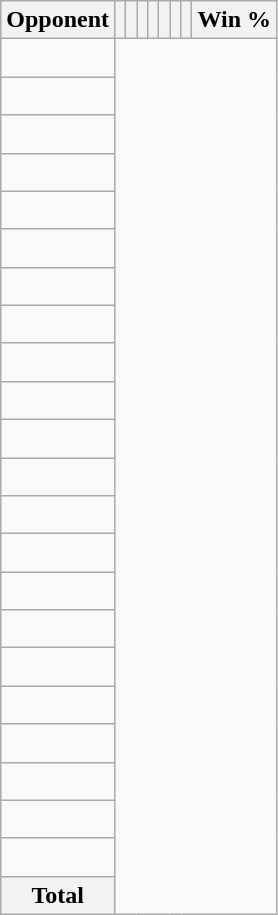<table class="wikitable sortable collapsible collapsed" style="text-align: center;">
<tr>
<th>Opponent</th>
<th></th>
<th></th>
<th></th>
<th></th>
<th></th>
<th></th>
<th></th>
<th>Win %</th>
</tr>
<tr>
<td align="left"><br></td>
</tr>
<tr>
<td align="left"><br></td>
</tr>
<tr>
<td align="left"><br></td>
</tr>
<tr>
<td align="left"><br></td>
</tr>
<tr>
<td align="left"><br></td>
</tr>
<tr>
<td align="left"><br></td>
</tr>
<tr>
<td align="left"><br></td>
</tr>
<tr>
<td align="left"><br></td>
</tr>
<tr>
<td align="left"><br></td>
</tr>
<tr>
<td align="left"><br></td>
</tr>
<tr>
<td align="left"><br></td>
</tr>
<tr>
<td align="left"><br></td>
</tr>
<tr>
<td align="left"><br></td>
</tr>
<tr>
<td align="left"><br></td>
</tr>
<tr>
<td align="left"><br></td>
</tr>
<tr>
<td align="left"><br></td>
</tr>
<tr>
<td align="left"><br></td>
</tr>
<tr>
<td align="left"><br></td>
</tr>
<tr>
<td align="left"><br></td>
</tr>
<tr>
<td align="left"><br></td>
</tr>
<tr>
<td align="left"><br></td>
</tr>
<tr>
<td align="left"><br></td>
</tr>
<tr class="sortbottom">
<th>Total<br></th>
</tr>
</table>
